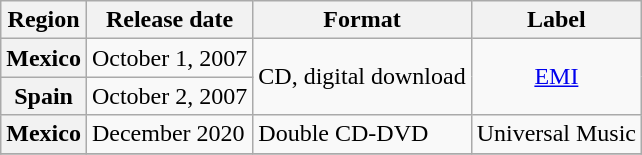<table class="wikitable plainrowheaders">
<tr>
<th scope="col">Region</th>
<th scope="col">Release date</th>
<th scope="col">Format</th>
<th scope="col">Label</th>
</tr>
<tr>
<th rowspan="1">Mexico</th>
<td rowspan="1">October 1, 2007</td>
<td rowspan="2">CD, digital download</td>
<td rowspan="2" style="text-align:center;"><a href='#'>EMI</a></td>
</tr>
<tr>
<th rowspan="1">Spain</th>
<td rowspan="1">October 2, 2007</td>
</tr>
<tr>
<th>Mexico</th>
<td style="text-align:left;">December 2020</td>
<td>Double CD-DVD</td>
<td>Universal Music</td>
</tr>
<tr>
</tr>
</table>
